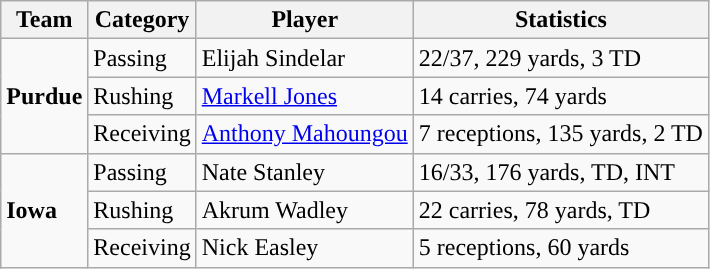<table class="wikitable" style="float: left;">
<tr>
<th>Team</th>
<th>Category</th>
<th>Player</th>
<th>Statistics</th>
</tr>
<tr>
<td rowspan=3><strong>Purdue</strong></td>
<td>Passing</td>
<td>Elijah Sindelar</td>
<td>22/37, 229 yards, 3 TD</td>
</tr>
<tr>
<td>Rushing</td>
<td><a href='#'>Markell Jones</a></td>
<td>14 carries, 74 yards</td>
</tr>
<tr>
<td>Receiving</td>
<td><a href='#'>Anthony Mahoungou</a></td>
<td>7 receptions, 135 yards, 2 TD</td>
</tr>
<tr>
<td rowspan=3><strong>Iowa</strong></td>
<td>Passing</td>
<td>Nate Stanley</td>
<td>16/33, 176 yards, TD, INT</td>
</tr>
<tr>
<td>Rushing</td>
<td>Akrum Wadley</td>
<td>22 carries, 78 yards, TD</td>
</tr>
<tr>
<td>Receiving</td>
<td>Nick Easley</td>
<td>5 receptions, 60 yards</td>
</tr>
</table>
